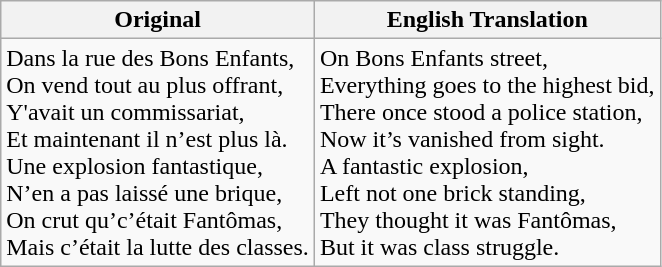<table class="wikitable">
<tr>
<th>Original</th>
<th>English Translation</th>
</tr>
<tr>
<td>Dans la rue des Bons Enfants,<br>On vend tout au plus offrant,<br>Y'avait un commissariat,<br>Et maintenant il n’est plus là.<br>Une explosion fantastique,<br>N’en a pas laissé une brique,<br>On crut qu’c’était Fantômas,<br>Mais c’était la lutte des classes.</td>
<td>On Bons Enfants street,<br>Everything goes to the highest bid,<br>There once stood a police station,<br>Now it’s vanished from sight.<br>A fantastic explosion,<br>Left not one brick standing,<br>They thought it was Fantômas,<br>But it was class struggle.</td>
</tr>
</table>
